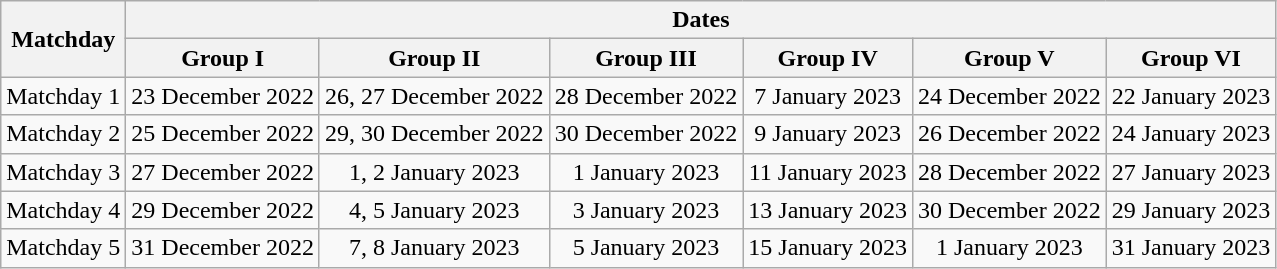<table class="wikitable" style="text-align:center">
<tr>
<th rowspan="2">Matchday</th>
<th colspan="6">Dates</th>
</tr>
<tr>
<th>Group I</th>
<th>Group II</th>
<th>Group III</th>
<th>Group IV</th>
<th>Group V</th>
<th>Group VI</th>
</tr>
<tr>
<td>Matchday 1</td>
<td>23 December 2022</td>
<td>26, 27 December 2022</td>
<td>28 December 2022</td>
<td>7 January 2023</td>
<td>24 December 2022</td>
<td>22 January 2023</td>
</tr>
<tr>
<td>Matchday 2</td>
<td>25 December 2022</td>
<td>29, 30 December 2022</td>
<td>30 December 2022</td>
<td>9 January 2023</td>
<td>26 December 2022</td>
<td>24 January 2023</td>
</tr>
<tr>
<td>Matchday 3</td>
<td>27 December 2022</td>
<td>1, 2 January 2023</td>
<td>1 January 2023</td>
<td>11 January 2023</td>
<td>28 December 2022</td>
<td>27 January 2023</td>
</tr>
<tr>
<td>Matchday 4</td>
<td>29 December 2022</td>
<td>4, 5 January 2023</td>
<td>3 January 2023</td>
<td>13 January 2023</td>
<td>30 December 2022</td>
<td>29 January 2023</td>
</tr>
<tr>
<td>Matchday 5</td>
<td>31 December 2022</td>
<td>7, 8 January 2023</td>
<td>5 January 2023</td>
<td>15 January 2023</td>
<td>1 January 2023</td>
<td>31 January 2023</td>
</tr>
</table>
